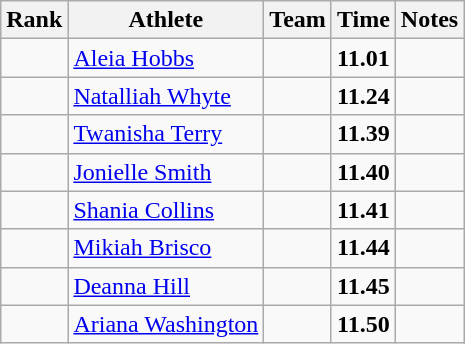<table class="wikitable sortable" style="text-align:center">
<tr>
<th>Rank</th>
<th>Athlete</th>
<th>Team</th>
<th>Time</th>
<th>Notes</th>
</tr>
<tr>
<td></td>
<td align=left><a href='#'>Aleia Hobbs</a></td>
<td></td>
<td><strong>11.01</strong></td>
<td></td>
</tr>
<tr>
<td></td>
<td align=left> <a href='#'>Natalliah Whyte</a></td>
<td></td>
<td><strong>11.24</strong></td>
<td></td>
</tr>
<tr>
<td></td>
<td align=left><a href='#'>Twanisha Terry</a></td>
<td></td>
<td><strong>11.39</strong></td>
<td></td>
</tr>
<tr>
<td></td>
<td align=left> <a href='#'>Jonielle Smith</a></td>
<td></td>
<td><strong>11.40</strong></td>
<td></td>
</tr>
<tr>
<td></td>
<td align=left><a href='#'>Shania Collins</a></td>
<td></td>
<td><strong>11.41</strong></td>
<td></td>
</tr>
<tr>
<td></td>
<td align=left><a href='#'>Mikiah Brisco</a></td>
<td></td>
<td><strong>11.44</strong></td>
<td></td>
</tr>
<tr>
<td></td>
<td align=left><a href='#'>Deanna Hill</a></td>
<td></td>
<td><strong>11.45</strong></td>
<td></td>
</tr>
<tr>
<td></td>
<td align=left><a href='#'>Ariana Washington</a></td>
<td></td>
<td><strong>11.50</strong></td>
<td></td>
</tr>
</table>
